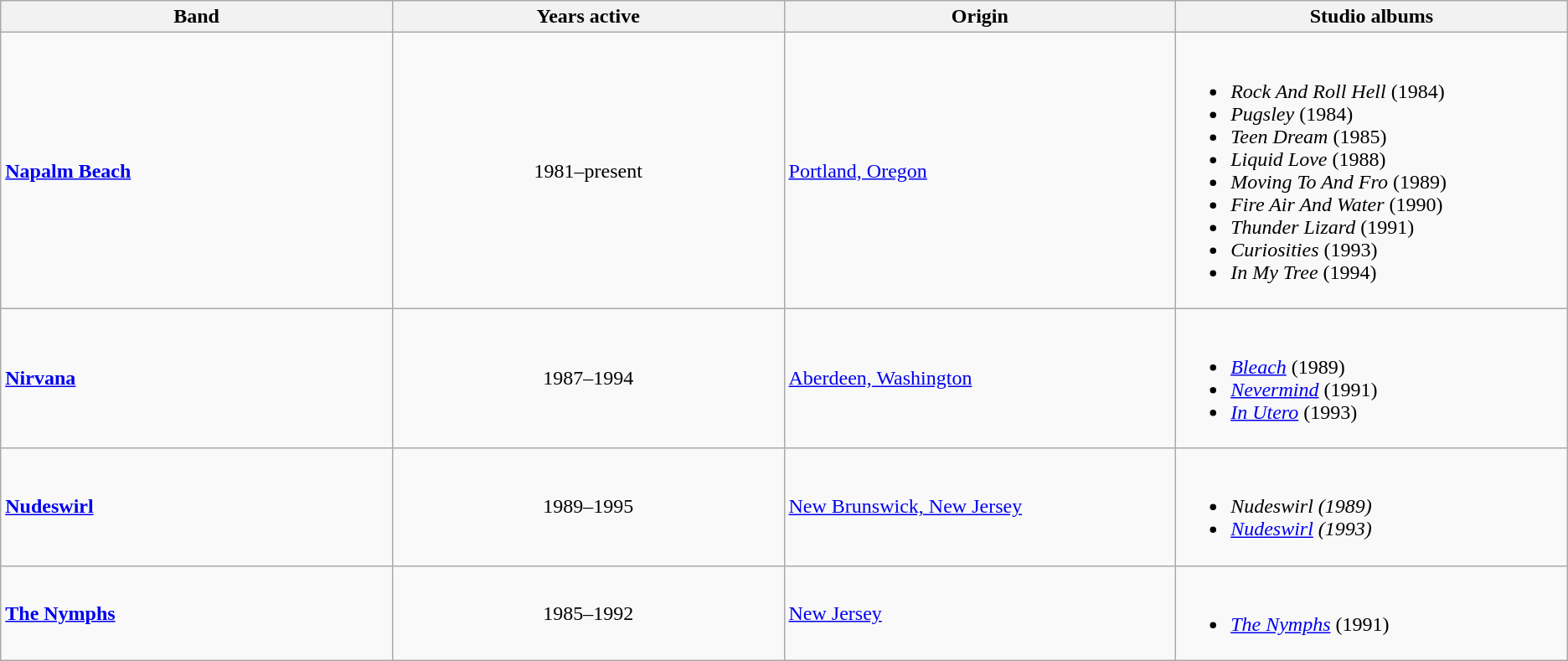<table class="wikitable sortable">
<tr>
<th style="width:15%;">Band</th>
<th style="width:15%;">Years active</th>
<th style="width:15%;">Origin</th>
<th style="width:15%;">Studio albums</th>
</tr>
<tr>
<td><strong><a href='#'>Napalm Beach</a></strong></td>
<td style="text-align:center;">1981–present</td>
<td><a href='#'>Portland, Oregon</a></td>
<td><br><ul><li><em>Rock And Roll Hell</em> (1984)</li><li><em>Pugsley</em> (1984)</li><li><em>Teen Dream</em> (1985)</li><li><em>Liquid Love</em> (1988)</li><li><em>Moving To And Fro</em> (1989)</li><li><em>Fire Air And Water</em> (1990)</li><li><em>Thunder Lizard</em> (1991)</li><li><em>Curiosities</em> (1993)</li><li><em>In My Tree</em> (1994)</li></ul></td>
</tr>
<tr>
<td><strong><a href='#'>Nirvana</a></strong></td>
<td style="text-align:center;">1987–1994</td>
<td><a href='#'>Aberdeen, Washington</a></td>
<td><br><ul><li><em><a href='#'>Bleach</a></em> (1989)</li><li><em><a href='#'>Nevermind</a></em> (1991)</li><li><em><a href='#'>In Utero</a></em> (1993)</li></ul></td>
</tr>
<tr>
<td><strong><a href='#'>Nudeswirl</a></strong></td>
<td style="text-align:center;">1989–1995</td>
<td><a href='#'>New Brunswick, New Jersey</a></td>
<td><br><ul><li><em>Nudeswirl (1989)</em></li><li><em><a href='#'>Nudeswirl</a> (1993)</em></li></ul></td>
</tr>
<tr>
<td><strong><a href='#'>The Nymphs</a></strong></td>
<td style="text-align:center;">1985–1992</td>
<td><a href='#'>New Jersey</a></td>
<td><br><ul><li><em><a href='#'>The Nymphs</a></em> (1991)</li></ul></td>
</tr>
</table>
